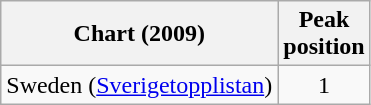<table class="wikitable">
<tr>
<th>Chart (2009)</th>
<th>Peak<br>position</th>
</tr>
<tr>
<td>Sweden (<a href='#'>Sverigetopplistan</a>)</td>
<td align="center">1</td>
</tr>
</table>
